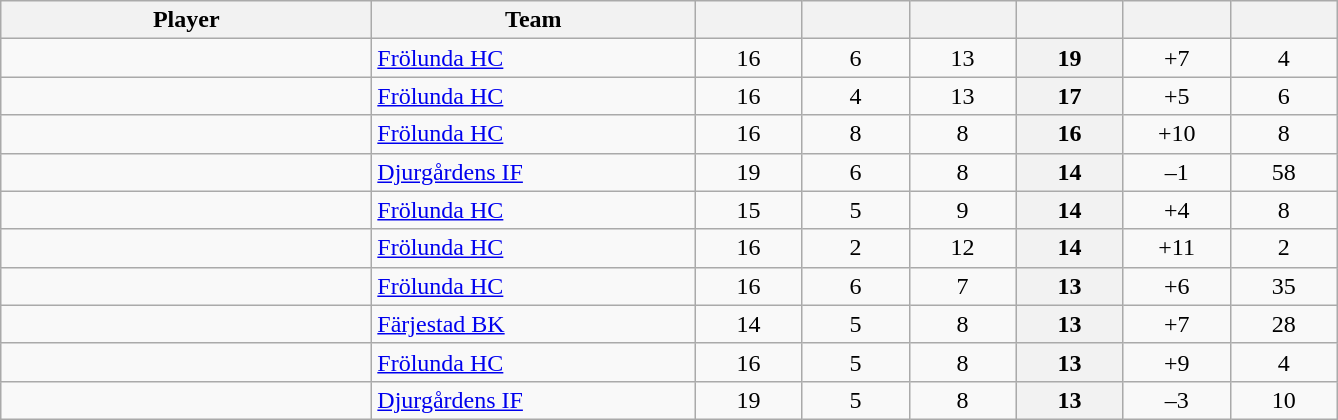<table class="wikitable sortable" style="text-align: center">
<tr>
<th style="width: 15em;">Player</th>
<th style="width: 13em;">Team</th>
<th style="width: 4em;"></th>
<th style="width: 4em;"></th>
<th style="width: 4em;"></th>
<th style="width: 4em;"></th>
<th style="width: 4em;"></th>
<th style="width: 4em;"></th>
</tr>
<tr>
<td style="text-align:left;"> </td>
<td style="text-align:left;"><a href='#'>Frölunda HC</a></td>
<td>16</td>
<td>6</td>
<td>13</td>
<th>19</th>
<td>+7</td>
<td>4</td>
</tr>
<tr>
<td style="text-align:left;"> </td>
<td style="text-align:left;"><a href='#'>Frölunda HC</a></td>
<td>16</td>
<td>4</td>
<td>13</td>
<th>17</th>
<td>+5</td>
<td>6</td>
</tr>
<tr>
<td style="text-align:left;"> </td>
<td style="text-align:left;"><a href='#'>Frölunda HC</a></td>
<td>16</td>
<td>8</td>
<td>8</td>
<th>16</th>
<td>+10</td>
<td>8</td>
</tr>
<tr>
<td style="text-align:left;"> </td>
<td style="text-align:left;"><a href='#'>Djurgårdens IF</a></td>
<td>19</td>
<td>6</td>
<td>8</td>
<th>14</th>
<td>–1</td>
<td>58</td>
</tr>
<tr>
<td style="text-align:left;"> </td>
<td style="text-align:left;"><a href='#'>Frölunda HC</a></td>
<td>15</td>
<td>5</td>
<td>9</td>
<th>14</th>
<td>+4</td>
<td>8</td>
</tr>
<tr>
<td style="text-align:left;"> </td>
<td style="text-align:left;"><a href='#'>Frölunda HC</a></td>
<td>16</td>
<td>2</td>
<td>12</td>
<th>14</th>
<td>+11</td>
<td>2</td>
</tr>
<tr>
<td style="text-align:left;"> </td>
<td style="text-align:left;"><a href='#'>Frölunda HC</a></td>
<td>16</td>
<td>6</td>
<td>7</td>
<th>13</th>
<td>+6</td>
<td>35</td>
</tr>
<tr>
<td style="text-align:left;"> </td>
<td style="text-align:left;"><a href='#'>Färjestad BK</a></td>
<td>14</td>
<td>5</td>
<td>8</td>
<th>13</th>
<td>+7</td>
<td>28</td>
</tr>
<tr>
<td style="text-align:left;"> </td>
<td style="text-align:left;"><a href='#'>Frölunda HC</a></td>
<td>16</td>
<td>5</td>
<td>8</td>
<th>13</th>
<td>+9</td>
<td>4</td>
</tr>
<tr>
<td style="text-align:left;"> </td>
<td style="text-align:left;"><a href='#'>Djurgårdens IF</a></td>
<td>19</td>
<td>5</td>
<td>8</td>
<th>13</th>
<td>–3</td>
<td>10</td>
</tr>
</table>
